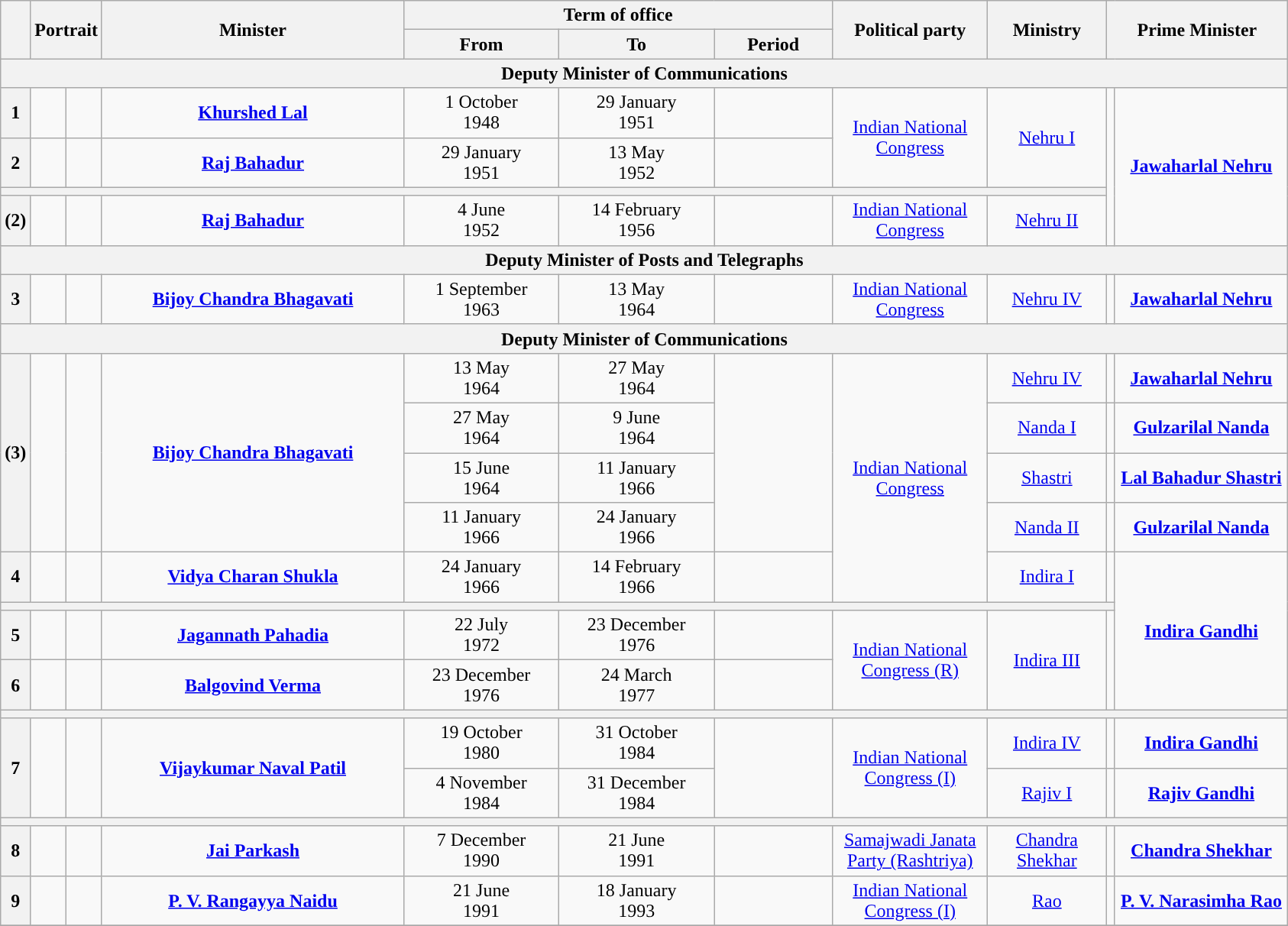<table class="wikitable" style="text-align:center">
<tr>
<th rowspan="2"></th>
<th rowspan="2" colspan="2">Portrait</th>
<th rowspan="2" style="width:16em">Minister<br></th>
<th colspan="3">Term of office</th>
<th rowspan="2" style="width:8em">Political party</th>
<th rowspan="2" style="width:6em">Ministry</th>
<th rowspan="2" colspan="2">Prime Minister</th>
</tr>
<tr>
<th style="width:8em">From</th>
<th style="width:8em">To</th>
<th style="width:6em">Period</th>
</tr>
<tr>
<th colspan="11">Deputy Minister of Communications</th>
</tr>
<tr>
<th>1</th>
<td></td>
<td></td>
<td><strong><a href='#'>Khurshed Lal</a></strong><br></td>
<td>1 October<br>1948</td>
<td>29 January<br>1951</td>
<td><strong></strong></td>
<td rowspan="2"><a href='#'>Indian National Congress</a></td>
<td rowspan="2"><a href='#'>Nehru I</a></td>
<td rowspan="4"></td>
<td rowspan="4"><strong><a href='#'>Jawaharlal Nehru</a></strong></td>
</tr>
<tr>
<th>2</th>
<td></td>
<td></td>
<td><strong><a href='#'>Raj Bahadur</a></strong><br></td>
<td>29 January<br>1951</td>
<td>13 May<br>1952</td>
<td><strong></strong></td>
</tr>
<tr>
<th colspan="9"></th>
</tr>
<tr>
<th>(2)</th>
<td></td>
<td></td>
<td><strong><a href='#'>Raj Bahadur</a></strong><br></td>
<td>4 June<br>1952</td>
<td>14 February<br>1956</td>
<td><strong></strong></td>
<td><a href='#'>Indian National Congress</a></td>
<td><a href='#'>Nehru II</a></td>
</tr>
<tr>
<th colspan="11">Deputy Minister of Posts and Telegraphs</th>
</tr>
<tr>
<th>3</th>
<td></td>
<td></td>
<td><strong><a href='#'>Bijoy Chandra Bhagavati</a></strong><br></td>
<td>1 September<br>1963</td>
<td>13 May<br>1964</td>
<td><strong></strong></td>
<td><a href='#'>Indian National Congress</a></td>
<td><a href='#'>Nehru IV</a></td>
<td></td>
<td><strong><a href='#'>Jawaharlal Nehru</a></strong></td>
</tr>
<tr>
<th colspan="11">Deputy Minister of Communications</th>
</tr>
<tr>
<th rowspan="4">(3)</th>
<td rowspan="4"></td>
<td rowspan="4"></td>
<td rowspan="4"><strong><a href='#'>Bijoy Chandra Bhagavati</a></strong><br></td>
<td>13 May<br>1964</td>
<td>27 May<br>1964</td>
<td rowspan="4"><strong></strong></td>
<td rowspan="5"><a href='#'>Indian National Congress</a></td>
<td><a href='#'>Nehru IV</a></td>
<td></td>
<td><strong><a href='#'>Jawaharlal Nehru</a></strong></td>
</tr>
<tr>
<td>27 May<br>1964</td>
<td>9 June<br>1964</td>
<td><a href='#'>Nanda I</a></td>
<td></td>
<td><strong><a href='#'>Gulzarilal Nanda</a></strong></td>
</tr>
<tr>
<td>15 June<br>1964</td>
<td>11 January<br>1966</td>
<td><a href='#'>Shastri</a></td>
<td></td>
<td><strong><a href='#'>Lal Bahadur Shastri</a></strong></td>
</tr>
<tr>
<td>11 January<br>1966</td>
<td>24 January<br>1966</td>
<td><a href='#'>Nanda II</a></td>
<td></td>
<td><strong><a href='#'>Gulzarilal Nanda</a></strong></td>
</tr>
<tr>
<th>4</th>
<td></td>
<td></td>
<td><strong><a href='#'>Vidya Charan Shukla</a></strong><br></td>
<td>24 January<br>1966</td>
<td>14 February<br>1966</td>
<td><strong></strong></td>
<td><a href='#'>Indira I</a></td>
<td></td>
<td rowspan="4" style="width:9em"><strong><a href='#'>Indira Gandhi</a></strong></td>
</tr>
<tr>
<th colspan="10"></th>
</tr>
<tr>
<th>5</th>
<td></td>
<td></td>
<td><strong><a href='#'>Jagannath Pahadia</a></strong><br></td>
<td>22 July<br>1972</td>
<td>23 December<br>1976</td>
<td><strong></strong></td>
<td rowspan="2"><a href='#'>Indian National Congress (R)</a></td>
<td rowspan="2"><a href='#'>Indira III</a></td>
<td rowspan="2"></td>
</tr>
<tr>
<th>6</th>
<td></td>
<td></td>
<td><strong><a href='#'>Balgovind Verma</a></strong><br></td>
<td>23 December<br>1976</td>
<td>24 March<br>1977</td>
<td><strong></strong></td>
</tr>
<tr>
<th colspan="11"></th>
</tr>
<tr>
<th rowspan="2">7</th>
<td rowspan="2"></td>
<td rowspan="2"></td>
<td rowspan="2"><strong><a href='#'>Vijaykumar Naval Patil</a></strong><br></td>
<td>19 October<br>1980</td>
<td>31 October<br>1984</td>
<td rowspan="2"><strong></strong></td>
<td rowspan="2"><a href='#'>Indian National Congress (I)</a></td>
<td><a href='#'>Indira IV</a></td>
<td></td>
<td><strong><a href='#'>Indira Gandhi</a></strong></td>
</tr>
<tr>
<td>4 November<br>1984</td>
<td>31 December<br>1984</td>
<td><a href='#'>Rajiv I</a></td>
<td></td>
<td><strong><a href='#'>Rajiv Gandhi</a></strong></td>
</tr>
<tr>
<th colspan="11"></th>
</tr>
<tr>
<th>8</th>
<td></td>
<td></td>
<td><strong><a href='#'>Jai Parkash</a></strong><br></td>
<td>7 December<br>1990</td>
<td>21 June<br>1991</td>
<td><strong></strong></td>
<td><a href='#'>Samajwadi Janata Party (Rashtriya)</a></td>
<td><a href='#'>Chandra Shekhar</a></td>
<td></td>
<td><strong><a href='#'>Chandra Shekhar</a></strong></td>
</tr>
<tr>
<th>9</th>
<td></td>
<td></td>
<td><strong><a href='#'>P. V. Rangayya Naidu</a></strong><br></td>
<td>21 June<br>1991</td>
<td>18 January<br>1993</td>
<td><strong></strong></td>
<td><a href='#'>Indian National Congress (I)</a></td>
<td><a href='#'>Rao</a></td>
<td></td>
<td><strong><a href='#'>P. V. Narasimha Rao</a></strong></td>
</tr>
<tr>
</tr>
</table>
